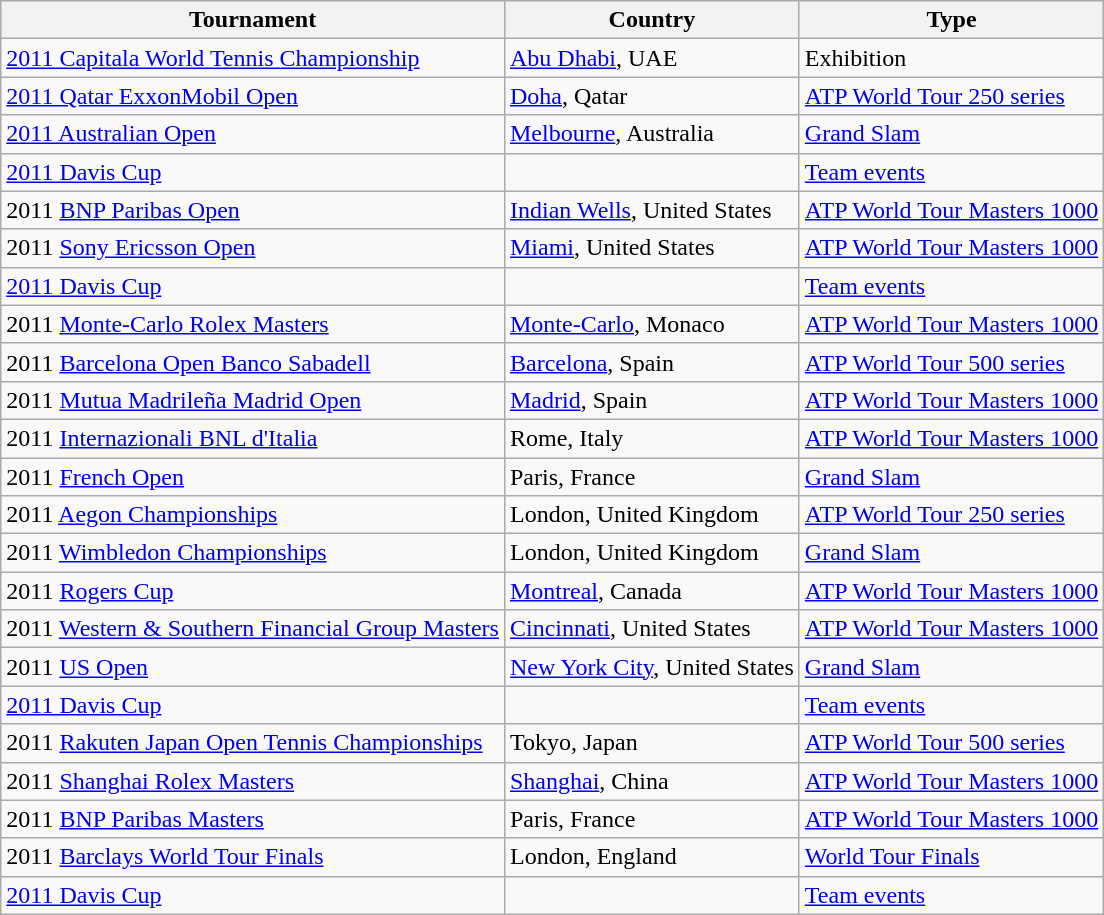<table class="wikitable">
<tr>
<th>Tournament</th>
<th>Country</th>
<th>Type</th>
</tr>
<tr>
<td><a href='#'>2011 Capitala World Tennis Championship</a></td>
<td><a href='#'>Abu Dhabi</a>, UAE</td>
<td>Exhibition</td>
</tr>
<tr>
<td><a href='#'>2011 Qatar ExxonMobil Open</a></td>
<td><a href='#'>Doha</a>, Qatar</td>
<td><a href='#'>ATP World Tour 250 series</a></td>
</tr>
<tr>
<td><a href='#'>2011 Australian Open</a></td>
<td><a href='#'>Melbourne</a>, Australia</td>
<td><a href='#'>Grand Slam</a></td>
</tr>
<tr>
<td><a href='#'>2011 Davis Cup</a></td>
<td></td>
<td><a href='#'>Team events</a></td>
</tr>
<tr>
<td>2011 <a href='#'>BNP Paribas Open</a></td>
<td><a href='#'>Indian Wells</a>, United States</td>
<td><a href='#'>ATP World Tour Masters 1000</a></td>
</tr>
<tr>
<td>2011 <a href='#'>Sony Ericsson Open</a></td>
<td><a href='#'>Miami</a>, United States</td>
<td><a href='#'>ATP World Tour Masters 1000</a></td>
</tr>
<tr>
<td><a href='#'>2011 Davis Cup</a></td>
<td></td>
<td><a href='#'>Team events</a></td>
</tr>
<tr>
<td>2011 <a href='#'>Monte-Carlo Rolex Masters</a></td>
<td><a href='#'>Monte-Carlo</a>, Monaco</td>
<td><a href='#'>ATP World Tour Masters 1000</a></td>
</tr>
<tr>
<td>2011 <a href='#'>Barcelona Open Banco Sabadell</a></td>
<td><a href='#'>Barcelona</a>, Spain</td>
<td><a href='#'>ATP World Tour 500 series</a></td>
</tr>
<tr>
<td>2011 <a href='#'>Mutua Madrileña Madrid Open</a></td>
<td><a href='#'>Madrid</a>, Spain</td>
<td><a href='#'>ATP World Tour Masters 1000</a></td>
</tr>
<tr>
<td>2011 <a href='#'>Internazionali BNL d'Italia</a></td>
<td>Rome, Italy</td>
<td><a href='#'>ATP World Tour Masters 1000</a></td>
</tr>
<tr>
<td>2011 <a href='#'>French Open</a></td>
<td>Paris, France</td>
<td><a href='#'>Grand Slam</a></td>
</tr>
<tr>
<td>2011 <a href='#'>Aegon Championships</a></td>
<td>London, United Kingdom</td>
<td><a href='#'>ATP World Tour 250 series</a></td>
</tr>
<tr>
<td>2011 <a href='#'>Wimbledon Championships</a></td>
<td>London, United Kingdom</td>
<td><a href='#'>Grand Slam</a></td>
</tr>
<tr>
<td>2011 <a href='#'>Rogers Cup</a></td>
<td><a href='#'>Montreal</a>, Canada</td>
<td><a href='#'>ATP World Tour Masters 1000</a></td>
</tr>
<tr>
<td>2011 <a href='#'>Western & Southern Financial Group Masters</a></td>
<td><a href='#'>Cincinnati</a>, United States</td>
<td><a href='#'>ATP World Tour Masters 1000</a></td>
</tr>
<tr>
<td>2011 <a href='#'>US Open</a></td>
<td><a href='#'>New York City</a>, United States</td>
<td><a href='#'>Grand Slam</a></td>
</tr>
<tr>
<td><a href='#'>2011 Davis Cup</a></td>
<td></td>
<td><a href='#'>Team events</a></td>
</tr>
<tr>
<td>2011 <a href='#'>Rakuten Japan Open Tennis Championships</a></td>
<td>Tokyo, Japan</td>
<td><a href='#'>ATP World Tour 500 series</a></td>
</tr>
<tr>
<td>2011 <a href='#'>Shanghai Rolex Masters</a></td>
<td><a href='#'>Shanghai</a>, China</td>
<td><a href='#'>ATP World Tour Masters 1000</a></td>
</tr>
<tr>
<td>2011 <a href='#'>BNP Paribas Masters</a></td>
<td>Paris, France</td>
<td><a href='#'>ATP World Tour Masters 1000</a></td>
</tr>
<tr>
<td>2011 <a href='#'>Barclays World Tour Finals</a></td>
<td>London, England</td>
<td><a href='#'>World Tour Finals</a></td>
</tr>
<tr>
<td><a href='#'>2011 Davis Cup</a></td>
<td></td>
<td><a href='#'>Team events</a></td>
</tr>
</table>
